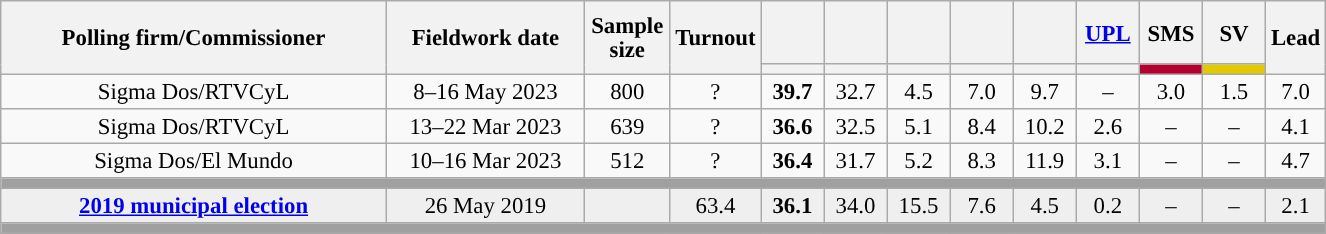<table class="wikitable collapsible collapsed" style="text-align:center; font-size:95%; line-height:16px;">
<tr style="height:42px;">
<th style="width:250px;" rowspan="2">Polling firm/Commissioner</th>
<th style="width:125px;" rowspan="2">Fieldwork date</th>
<th style="width:50px;" rowspan="2">Sample size</th>
<th style="width:45px;" rowspan="2">Turnout</th>
<th style="width:35px;"></th>
<th style="width:35px;"></th>
<th style="width:35px;"></th>
<th style="width:35px;"></th>
<th style="width:35px;"></th>
<th style="width:35px;"><a href='#'>UPL</a></th>
<th style="width:35px;">SMS</th>
<th style="width:35px;">SV</th>
<th style="width:30px;" rowspan="2">Lead</th>
</tr>
<tr>
<th style="color:inherit;background:"></th>
<th style="color:inherit;background:"></th>
<th style="color:inherit;background:"></th>
<th style="color:inherit;background:"></th>
<th style="color:inherit;background:"></th>
<th style="color:inherit;background:"></th>
<th style="color:inherit;background:#B40030;"></th>
<th style="color:inherit;background:#E1CA00;"></th>
</tr>
<tr>
<td>Sigma Dos/RTVCyL</td>
<td>8–16 May 2023</td>
<td>800</td>
<td>?</td>
<td><strong>39.7</strong><br></td>
<td>32.7<br></td>
<td>4.5<br></td>
<td>7.0<br></td>
<td>9.7<br></td>
<td>–</td>
<td>3.0<br></td>
<td>1.5<br></td>
<td style="background:">7.0</td>
</tr>
<tr>
<td>Sigma Dos/RTVCyL</td>
<td>13–22 Mar 2023</td>
<td>639</td>
<td>?</td>
<td><strong>36.6</strong><br></td>
<td>32.5<br></td>
<td>5.1<br></td>
<td>8.4<br></td>
<td>10.2<br></td>
<td>2.6<br></td>
<td>–</td>
<td>–</td>
<td style="background:">4.1</td>
</tr>
<tr>
<td>Sigma Dos/El Mundo</td>
<td>10–16 Mar 2023</td>
<td>512</td>
<td>?</td>
<td><strong>36.4</strong><br></td>
<td>31.7<br></td>
<td>5.2<br></td>
<td>8.3<br></td>
<td>11.9<br></td>
<td>3.1<br></td>
<td>–</td>
<td>–</td>
<td style="background:">4.7</td>
</tr>
<tr>
<td colspan="13" style="background:#A0A0A0"></td>
</tr>
<tr style="background:#EFEFEF;">
<td><strong><a href='#'>2019 municipal election</a></strong></td>
<td>26 May 2019</td>
<td></td>
<td>63.4</td>
<td><strong>36.1</strong><br></td>
<td>34.0<br></td>
<td>15.5<br></td>
<td>7.6<br></td>
<td>4.5<br></td>
<td>0.2<br></td>
<td>–</td>
<td>–</td>
<td style="background:">2.1</td>
</tr>
<tr>
<td colspan="13" style="background:#A0A0A0"></td>
</tr>
</table>
